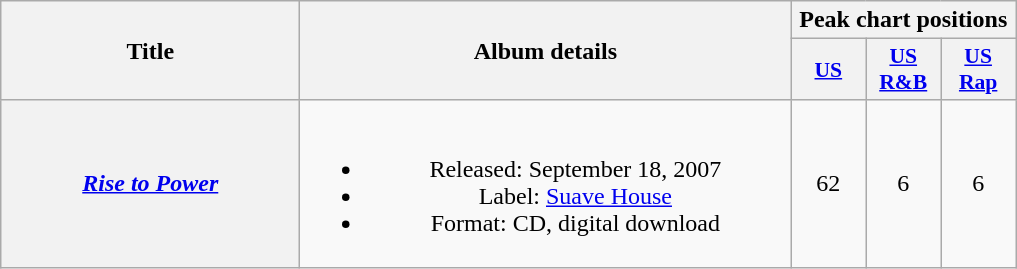<table class="wikitable plainrowheaders" style="text-align:center;">
<tr>
<th scope="col" rowspan="2" style="width:12em;">Title</th>
<th scope="col" rowspan="2" style="width:20em;">Album details</th>
<th scope="col" colspan="3">Peak chart positions</th>
</tr>
<tr>
<th scope="col" style="width:3em;font-size:90%;"><a href='#'>US</a><br></th>
<th scope="col" style="width:3em;font-size:90%;"><a href='#'>US R&B</a><br></th>
<th scope="col" style="width:3em;font-size:90%;"><a href='#'>US Rap</a><br></th>
</tr>
<tr>
<th scope="row"><em><a href='#'>Rise to Power</a></em></th>
<td><br><ul><li>Released: September 18, 2007</li><li>Label: <a href='#'>Suave House</a></li><li>Format: CD, digital download</li></ul></td>
<td>62</td>
<td>6</td>
<td>6</td>
</tr>
</table>
